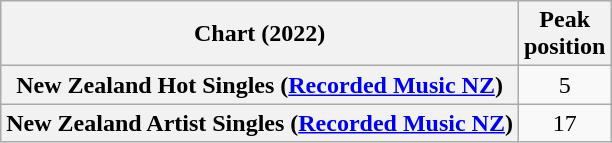<table class="wikitable plainrowheaders" style="text-align:center">
<tr>
<th scope="col">Chart (2022)</th>
<th scope="col">Peak<br>position</th>
</tr>
<tr>
<th scope="row">New Zealand Hot Singles (<a href='#'>Recorded Music NZ</a>)</th>
<td>5</td>
</tr>
<tr>
<th scope="row">New Zealand Artist Singles (<a href='#'>Recorded Music NZ</a>)</th>
<td>17</td>
</tr>
</table>
